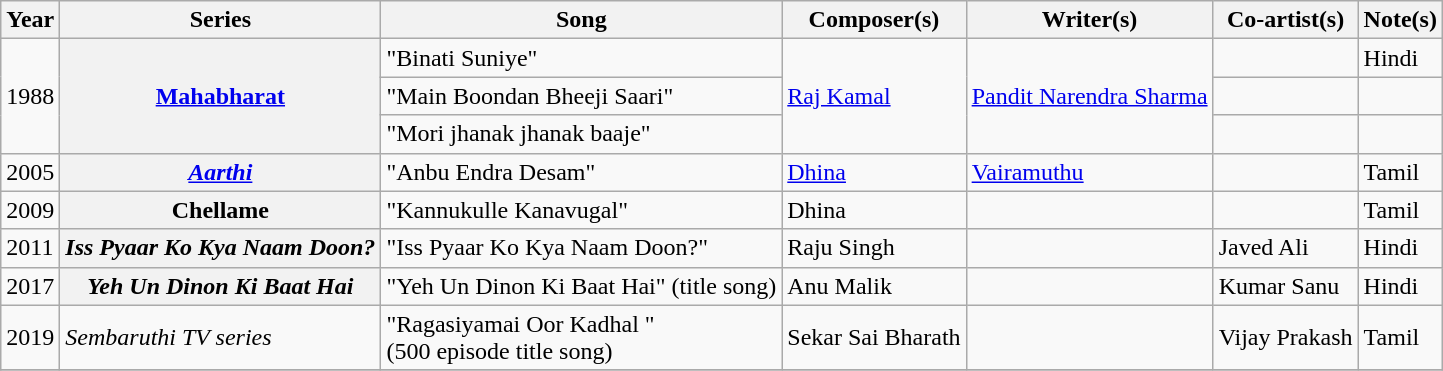<table class="wikitable">
<tr>
<th>Year</th>
<th>Series</th>
<th>Song</th>
<th>Composer(s)</th>
<th>Writer(s)</th>
<th>Co-artist(s)</th>
<th>Note(s)</th>
</tr>
<tr>
<td rowspan=3>1988</td>
<th rowspan="3"><a href='#'>Mahabharat</a></th>
<td>"Binati Suniye"</td>
<td rowspan="3"><a href='#'>Raj Kamal</a></td>
<td rowspan="3"><a href='#'>Pandit Narendra Sharma</a></td>
<td></td>
<td>Hindi</td>
</tr>
<tr>
<td>"Main Boondan Bheeji Saari"</td>
<td></td>
<td></td>
</tr>
<tr>
<td>"Mori jhanak jhanak baaje"</td>
<td></td>
<td></td>
</tr>
<tr>
<td>2005</td>
<th><em><a href='#'>Aarthi</a></em></th>
<td>"Anbu Endra Desam"</td>
<td><a href='#'>Dhina</a></td>
<td><a href='#'>Vairamuthu</a></td>
<td></td>
<td>Tamil</td>
</tr>
<tr>
<td>2009</td>
<th>Chellame</th>
<td>"Kannukulle Kanavugal"</td>
<td>Dhina</td>
<td></td>
<td></td>
<td>Tamil</td>
</tr>
<tr>
<td>2011</td>
<th><em>Iss Pyaar Ko Kya Naam Doon?</em></th>
<td>"Iss Pyaar Ko Kya Naam Doon?"</td>
<td>Raju Singh</td>
<td></td>
<td>Javed Ali</td>
<td>Hindi</td>
</tr>
<tr>
<td>2017</td>
<th><em>Yeh Un Dinon Ki Baat Hai</em></th>
<td>"Yeh Un Dinon Ki Baat Hai" (title song)</td>
<td>Anu Malik</td>
<td></td>
<td>Kumar Sanu</td>
<td>Hindi</td>
</tr>
<tr>
<td>2019</td>
<td><em> Sembaruthi TV series </em></td>
<td>"Ragasiyamai Oor Kadhal "<br>(500 episode title song)</td>
<td>Sekar Sai Bharath</td>
<td></td>
<td>Vijay Prakash</td>
<td>Tamil</td>
</tr>
<tr>
</tr>
</table>
